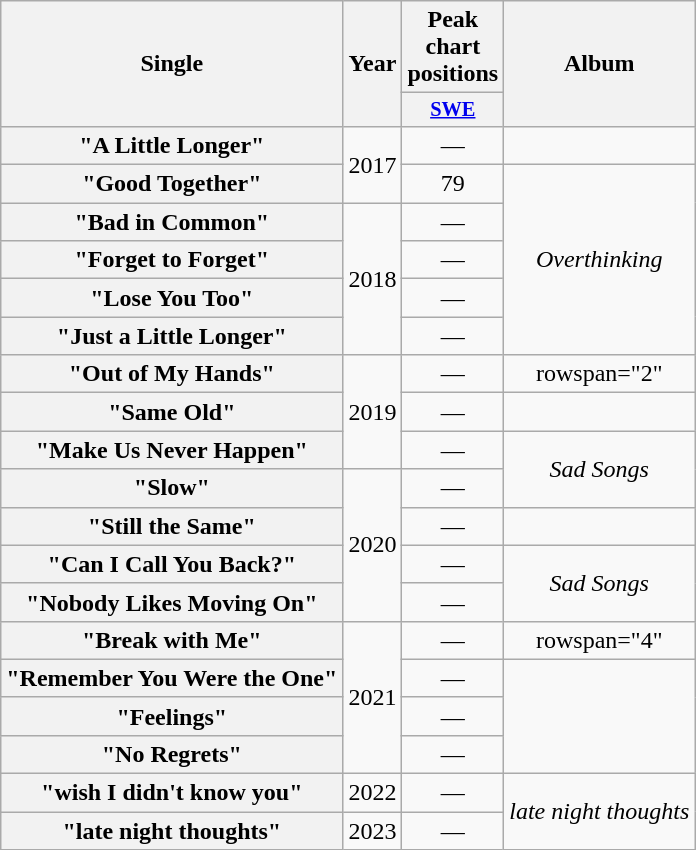<table class="wikitable plainrowheaders" style="text-align:center;">
<tr>
<th scope="col" rowspan="2">Single</th>
<th scope="col" rowspan="2">Year</th>
<th scope="col">Peak chart positions</th>
<th scope="col" rowspan="2">Album</th>
</tr>
<tr>
<th scope="col" style="width:3em;font-size:85%;"><a href='#'>SWE</a><br></th>
</tr>
<tr>
<th scope="row">"A Little Longer"<br></th>
<td rowspan="2">2017</td>
<td>—</td>
<td></td>
</tr>
<tr>
<th scope="row">"Good Together"</th>
<td>79</td>
<td rowspan="5"><em>Overthinking</em></td>
</tr>
<tr>
<th scope="row">"Bad in Common"</th>
<td rowspan="4">2018</td>
<td>—</td>
</tr>
<tr>
<th scope="row">"Forget to Forget"</th>
<td>—</td>
</tr>
<tr>
<th scope="row">"Lose You Too"</th>
<td>—</td>
</tr>
<tr>
<th scope="row">"Just a Little Longer"</th>
<td>—</td>
</tr>
<tr>
<th scope="row">"Out of My Hands"</th>
<td rowspan="3">2019</td>
<td>—</td>
<td>rowspan="2" </td>
</tr>
<tr>
<th scope="row">"Same Old"</th>
<td>—</td>
</tr>
<tr>
<th scope="row">"Make Us Never Happen"</th>
<td>—</td>
<td rowspan="2"><em>Sad Songs</em></td>
</tr>
<tr>
<th scope="row">"Slow"</th>
<td rowspan="4">2020</td>
<td>—</td>
</tr>
<tr>
<th scope="row">"Still the Same"<br></th>
<td>—</td>
<td></td>
</tr>
<tr>
<th scope="row">"Can I Call You Back?"</th>
<td>—</td>
<td rowspan="2"><em>Sad Songs</em></td>
</tr>
<tr>
<th scope="row">"Nobody Likes Moving On"</th>
<td>—</td>
</tr>
<tr>
<th scope="row">"Break with Me"</th>
<td rowspan="4">2021</td>
<td>—</td>
<td>rowspan="4" </td>
</tr>
<tr>
<th scope="row">"Remember You Were the One"</th>
<td>—</td>
</tr>
<tr>
<th scope="row">"Feelings"</th>
<td>—</td>
</tr>
<tr>
<th scope="row">"No Regrets"<br></th>
<td>—</td>
</tr>
<tr>
<th scope="row">"wish I didn't know you"</th>
<td>2022</td>
<td>—</td>
<td rowspan="2"><em>late night thoughts</em></td>
</tr>
<tr>
<th scope="row">"late night thoughts"</th>
<td>2023</td>
<td>—</td>
</tr>
</table>
